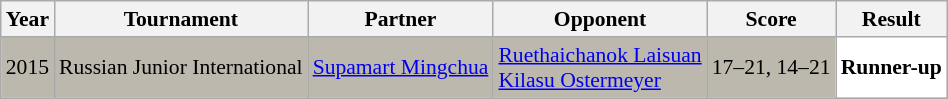<table class="sortable wikitable" style="font-size: 90%;">
<tr>
<th>Year</th>
<th>Tournament</th>
<th>Partner</th>
<th>Opponent</th>
<th>Score</th>
<th>Result</th>
</tr>
<tr style="background:#BDB8AD">
<td align="center">2015</td>
<td align="left">Russian Junior International</td>
<td align="left"> <a href='#'>Supamart Mingchua</a></td>
<td align="left"> <a href='#'>Ruethaichanok Laisuan</a> <br>  <a href='#'>Kilasu Ostermeyer</a></td>
<td align="left">17–21, 14–21</td>
<td style="text-align:left; background:white"> <strong>Runner-up</strong></td>
</tr>
</table>
